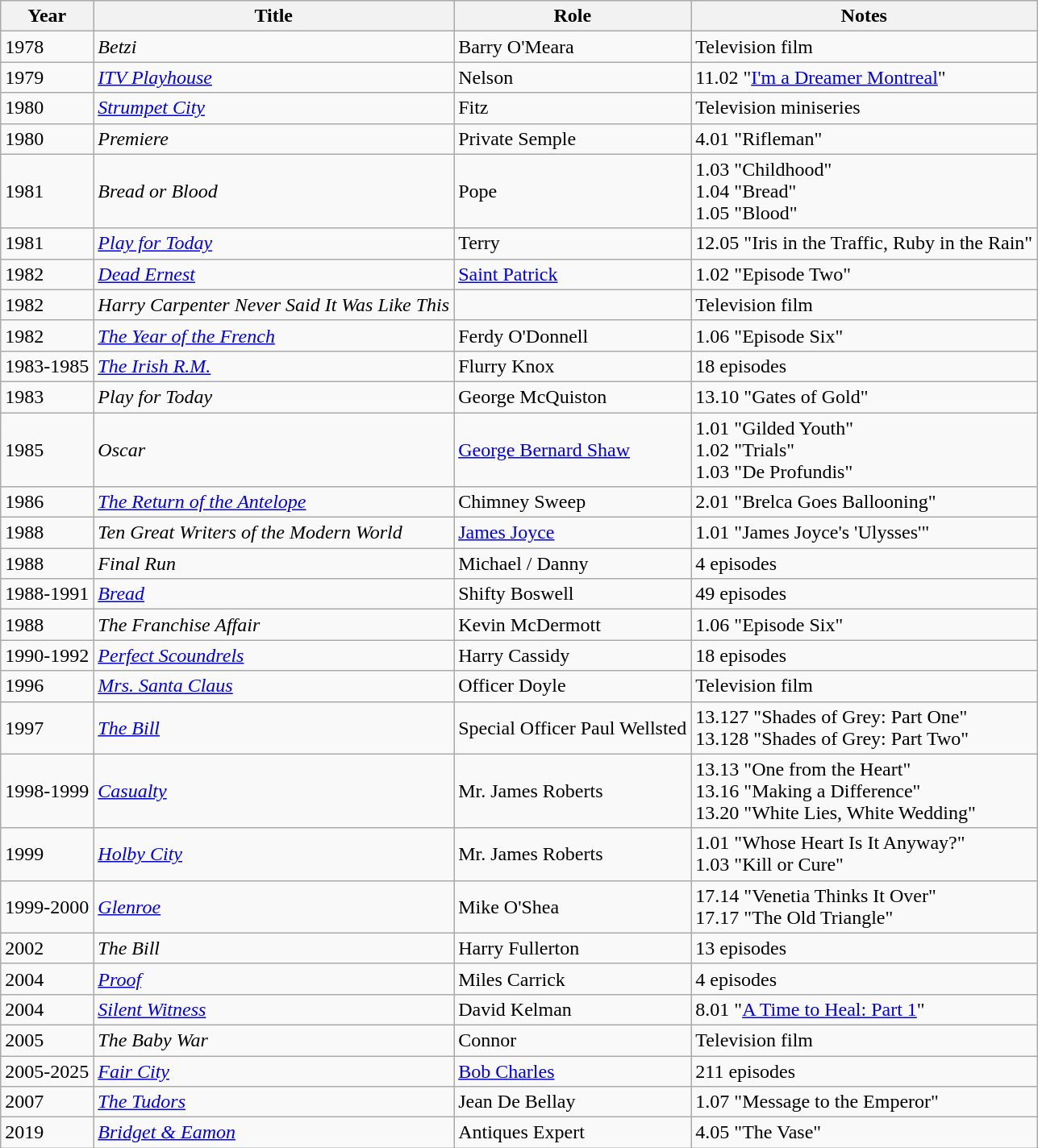<table class="wikitable">
<tr>
<th>Year</th>
<th>Title</th>
<th>Role</th>
<th>Notes</th>
</tr>
<tr>
<td>1978</td>
<td><em>Betzi</em></td>
<td>Barry O'Meara</td>
<td>Television film</td>
</tr>
<tr>
<td>1979</td>
<td><em><a href='#'>ITV Playhouse</a></em></td>
<td>Nelson</td>
<td>11.02 "<a href='#'>I'm a Dreamer Montreal</a>"</td>
</tr>
<tr>
<td>1980</td>
<td><em><a href='#'>Strumpet City</a></em></td>
<td>Fitz</td>
<td>Television miniseries</td>
</tr>
<tr>
<td>1980</td>
<td><em>Premiere</em></td>
<td>Private Semple</td>
<td>4.01 "Rifleman"</td>
</tr>
<tr>
<td>1981</td>
<td><em>Bread or Blood</em></td>
<td>Pope</td>
<td>1.03 "Childhood"<br>1.04 "Bread"<br>1.05 "Blood"</td>
</tr>
<tr>
<td>1981</td>
<td><em><a href='#'>Play for Today</a></em></td>
<td>Terry</td>
<td>12.05 "Iris in the Traffic, Ruby in the Rain"</td>
</tr>
<tr>
<td>1982</td>
<td><em><a href='#'>Dead Ernest</a></em></td>
<td><a href='#'>Saint Patrick</a></td>
<td>1.02 "Episode Two"</td>
</tr>
<tr>
<td>1982</td>
<td><em>Harry Carpenter Never Said It Was Like This</em></td>
<td></td>
<td>Television film</td>
</tr>
<tr>
<td>1982</td>
<td><em><a href='#'>The Year of the French</a></em></td>
<td>Ferdy O'Donnell</td>
<td>1.06 "Episode Six"</td>
</tr>
<tr>
<td>1983-1985</td>
<td><em><a href='#'>The Irish R.M.</a></em></td>
<td>Flurry Knox</td>
<td>18 episodes</td>
</tr>
<tr>
<td>1983</td>
<td><em>Play for Today</em></td>
<td>George McQuiston</td>
<td>13.10 "Gates of Gold"</td>
</tr>
<tr>
<td>1985</td>
<td><em>Oscar</em></td>
<td><a href='#'>George Bernard Shaw</a></td>
<td>1.01 "Gilded Youth"<br>1.02 "Trials"<br>1.03 "De Profundis"</td>
</tr>
<tr>
<td>1986</td>
<td><em><a href='#'>The Return of the Antelope</a></em></td>
<td>Chimney Sweep</td>
<td>2.01 "Brelca Goes Ballooning"</td>
</tr>
<tr>
<td>1988</td>
<td><em>Ten Great Writers of the Modern World</em></td>
<td><a href='#'>James Joyce</a></td>
<td>1.01 "James Joyce's 'Ulysses'"</td>
</tr>
<tr>
<td>1988</td>
<td><em>Final Run</em></td>
<td>Michael / Danny</td>
<td>4 episodes</td>
</tr>
<tr>
<td>1988-1991</td>
<td><em><a href='#'>Bread</a></em></td>
<td>Shifty Boswell</td>
<td>49 episodes</td>
</tr>
<tr>
<td>1988</td>
<td><em>The Franchise Affair</em></td>
<td>Kevin McDermott</td>
<td>1.06 "Episode Six"</td>
</tr>
<tr>
<td>1990-1992</td>
<td><em><a href='#'>Perfect Scoundrels</a></em></td>
<td>Harry Cassidy</td>
<td>18 episodes</td>
</tr>
<tr>
<td>1996</td>
<td><em><a href='#'>Mrs. Santa Claus</a></em></td>
<td>Officer Doyle</td>
<td>Television film</td>
</tr>
<tr>
<td>1997</td>
<td><em><a href='#'>The Bill</a></em></td>
<td>Special Officer Paul Wellsted</td>
<td>13.127 "Shades of Grey: Part One"<br>13.128 "Shades of Grey: Part Two"</td>
</tr>
<tr>
<td>1998-1999</td>
<td><em><a href='#'>Casualty</a></em></td>
<td>Mr. James Roberts</td>
<td>13.13 "One from the Heart"<br>13.16 "Making a Difference"<br>13.20 "White Lies, White Wedding"</td>
</tr>
<tr>
<td>1999</td>
<td><em><a href='#'>Holby City</a></em></td>
<td>Mr. James Roberts</td>
<td>1.01 "Whose Heart Is It Anyway?"<br>1.03 "Kill or Cure"</td>
</tr>
<tr>
<td>1999-2000</td>
<td><em><a href='#'>Glenroe</a></em></td>
<td>Mike O'Shea</td>
<td>17.14 "Venetia Thinks It Over"<br>17.17 "The Old Triangle"</td>
</tr>
<tr>
<td>2002</td>
<td><em>The Bill</em></td>
<td>Harry Fullerton</td>
<td>13 episodes</td>
</tr>
<tr>
<td>2004</td>
<td><em><a href='#'>Proof</a></em></td>
<td>Miles Carrick</td>
<td>4 episodes</td>
</tr>
<tr>
<td>2004</td>
<td><em><a href='#'>Silent Witness</a></em></td>
<td>David Kelman</td>
<td>8.01 "<a href='#'>A Time to Heal: Part 1</a>"</td>
</tr>
<tr>
<td>2005</td>
<td><em>The Baby War</em></td>
<td>Connor</td>
<td>Television film</td>
</tr>
<tr>
<td>2005-2025</td>
<td><em><a href='#'>Fair City</a></em></td>
<td><a href='#'>Bob Charles</a></td>
<td>211 episodes</td>
</tr>
<tr>
<td>2007</td>
<td><em><a href='#'>The Tudors</a></em></td>
<td>Jean De Bellay</td>
<td>1.07 "Message to the Emperor"</td>
</tr>
<tr>
<td>2019</td>
<td><em><a href='#'>Bridget & Eamon</a></em></td>
<td>Antiques Expert</td>
<td>4.05 "The Vase"</td>
</tr>
</table>
